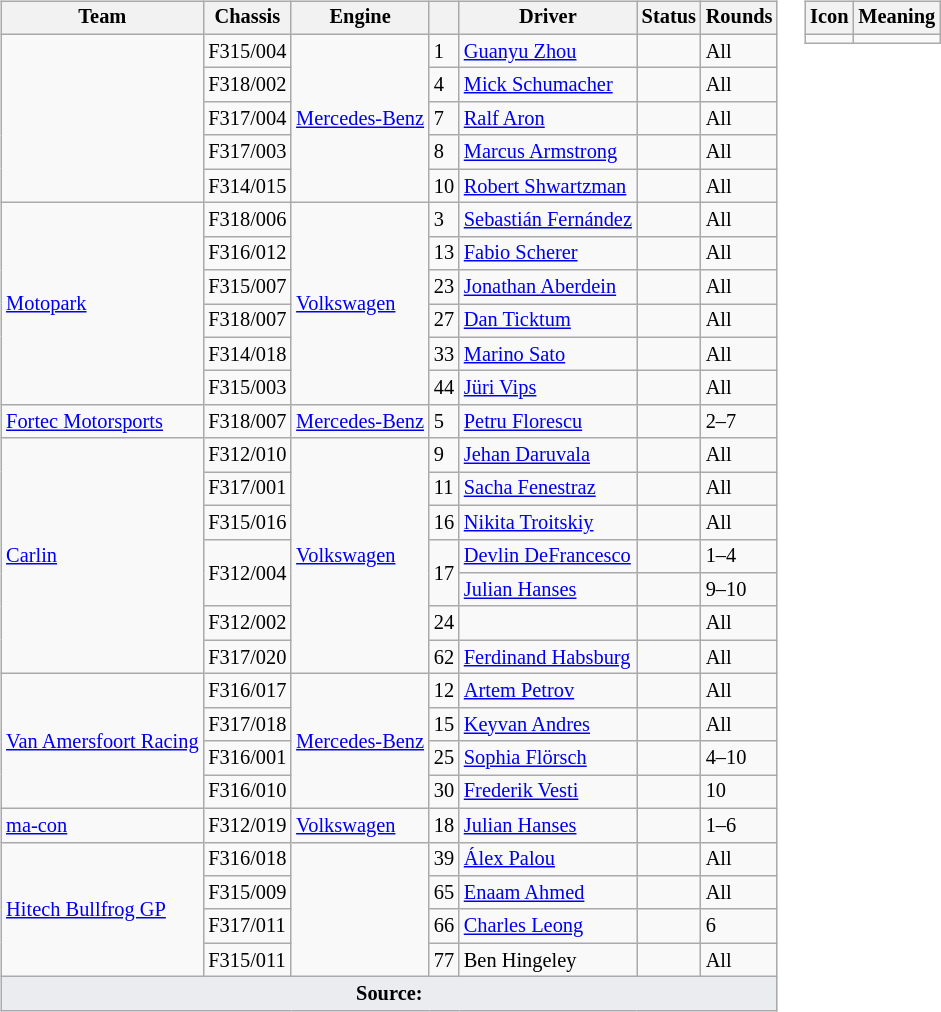<table>
<tr>
<td><br><table class="wikitable" style="font-size: 85%">
<tr>
<th>Team</th>
<th>Chassis</th>
<th>Engine</th>
<th></th>
<th>Driver</th>
<th>Status</th>
<th>Rounds</th>
</tr>
<tr>
<td rowspan=5></td>
<td>F315/004</td>
<td rowspan=5><a href='#'>Mercedes-Benz</a></td>
<td>1</td>
<td> <a href='#'>Guanyu Zhou</a></td>
<td></td>
<td>All</td>
</tr>
<tr>
<td>F318/002</td>
<td>4</td>
<td> <a href='#'>Mick Schumacher</a></td>
<td></td>
<td>All</td>
</tr>
<tr>
<td>F317/004</td>
<td>7</td>
<td> <a href='#'>Ralf Aron</a></td>
<td></td>
<td>All</td>
</tr>
<tr>
<td>F317/003</td>
<td>8</td>
<td> <a href='#'>Marcus Armstrong</a></td>
<td align=center></td>
<td>All</td>
</tr>
<tr>
<td>F314/015</td>
<td>10</td>
<td> <a href='#'>Robert Shwartzman</a></td>
<td align=center></td>
<td>All</td>
</tr>
<tr>
<td rowspan=6> <a href='#'>Motopark</a></td>
<td>F318/006</td>
<td rowspan=6><a href='#'>Volkswagen</a></td>
<td>3</td>
<td> <a href='#'>Sebastián Fernández</a></td>
<td align=center></td>
<td>All</td>
</tr>
<tr>
<td>F316/012</td>
<td>13</td>
<td> <a href='#'>Fabio Scherer</a></td>
<td align=center></td>
<td>All</td>
</tr>
<tr>
<td>F315/007</td>
<td>23</td>
<td> <a href='#'>Jonathan Aberdein</a></td>
<td align=center></td>
<td>All</td>
</tr>
<tr>
<td>F318/007</td>
<td>27</td>
<td> <a href='#'>Dan Ticktum</a></td>
<td></td>
<td>All</td>
</tr>
<tr>
<td>F314/018</td>
<td>33</td>
<td> <a href='#'>Marino Sato</a></td>
<td></td>
<td>All</td>
</tr>
<tr>
<td>F315/003</td>
<td>44</td>
<td> <a href='#'>Jüri Vips</a></td>
<td align=center></td>
<td>All</td>
</tr>
<tr>
<td> <a href='#'>Fortec Motorsports</a></td>
<td>F318/007</td>
<td><a href='#'>Mercedes-Benz</a></td>
<td>5</td>
<td> <a href='#'>Petru Florescu</a></td>
<td align=center></td>
<td>2–7</td>
</tr>
<tr>
<td rowspan=7> <a href='#'>Carlin</a></td>
<td>F312/010</td>
<td rowspan=7><a href='#'>Volkswagen</a></td>
<td>9</td>
<td> <a href='#'>Jehan Daruvala</a></td>
<td></td>
<td>All</td>
</tr>
<tr>
<td>F317/001</td>
<td>11</td>
<td> <a href='#'>Sacha Fenestraz</a></td>
<td align=center></td>
<td>All</td>
</tr>
<tr>
<td>F315/016</td>
<td>16</td>
<td> <a href='#'>Nikita Troitskiy</a></td>
<td align=center></td>
<td>All</td>
</tr>
<tr>
<td rowspan=2>F312/004</td>
<td rowspan=2>17</td>
<td> <a href='#'>Devlin DeFrancesco</a></td>
<td></td>
<td>1–4</td>
</tr>
<tr>
<td> <a href='#'>Julian Hanses</a></td>
<td align=center></td>
<td>9–10</td>
</tr>
<tr>
<td>F312/002</td>
<td>24</td>
<td></td>
<td align=center></td>
<td>All</td>
</tr>
<tr>
<td>F317/020</td>
<td>62</td>
<td> <a href='#'>Ferdinand Habsburg</a></td>
<td></td>
<td>All</td>
</tr>
<tr>
<td rowspan=4> <a href='#'>Van Amersfoort Racing</a></td>
<td>F316/017</td>
<td rowspan=4><a href='#'>Mercedes-Benz</a></td>
<td>12</td>
<td> <a href='#'>Artem Petrov</a></td>
<td align=center></td>
<td>All</td>
</tr>
<tr>
<td>F317/018</td>
<td>15</td>
<td> <a href='#'>Keyvan Andres</a></td>
<td></td>
<td>All</td>
</tr>
<tr>
<td>F316/001</td>
<td>25</td>
<td> <a href='#'>Sophia Flörsch</a></td>
<td align=center></td>
<td>4–10</td>
</tr>
<tr>
<td>F316/010</td>
<td>30</td>
<td> <a href='#'>Frederik Vesti</a></td>
<td align=center></td>
<td>10</td>
</tr>
<tr>
<td> <a href='#'>ma-con</a></td>
<td>F312/019</td>
<td><a href='#'>Volkswagen</a></td>
<td>18</td>
<td> <a href='#'>Julian Hanses</a></td>
<td align=center></td>
<td>1–6</td>
</tr>
<tr>
<td rowspan=4> <a href='#'>Hitech Bullfrog GP</a></td>
<td>F316/018</td>
<td rowspan=4></td>
<td>39</td>
<td> <a href='#'>Álex Palou</a></td>
<td></td>
<td>All</td>
</tr>
<tr>
<td>F315/009</td>
<td>65</td>
<td> <a href='#'>Enaam Ahmed</a></td>
<td align=center></td>
<td>All</td>
</tr>
<tr>
<td>F317/011</td>
<td>66</td>
<td> <a href='#'>Charles Leong</a></td>
<td align=center></td>
<td>6</td>
</tr>
<tr>
<td>F315/011</td>
<td>77</td>
<td> Ben Hingeley</td>
<td align=center></td>
<td>All</td>
</tr>
<tr>
<td colspan="7" style="background:#eaecf0; text-align:center"><strong>Source:</strong></td>
</tr>
</table>
</td>
<td valign="top"><br><table class="wikitable" style="font-size: 85%">
<tr>
<th>Icon</th>
<th>Meaning</th>
</tr>
<tr>
<td align=center></td>
<td></td>
</tr>
</table>
</td>
</tr>
</table>
